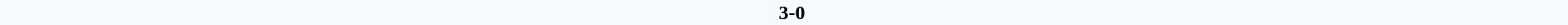<table style="width: 100%; background:#F5FAFF;" cellspacing="0">
<tr>
<td align=center rowspan=3 width=20%></td>
</tr>
<tr>
<td width=24% align=right></td>
<td align=center width=13%><strong>3-0</strong></td>
<td width=24%></td>
<td style=font-size:85% rowspan=3 align=center></td>
</tr>
</table>
